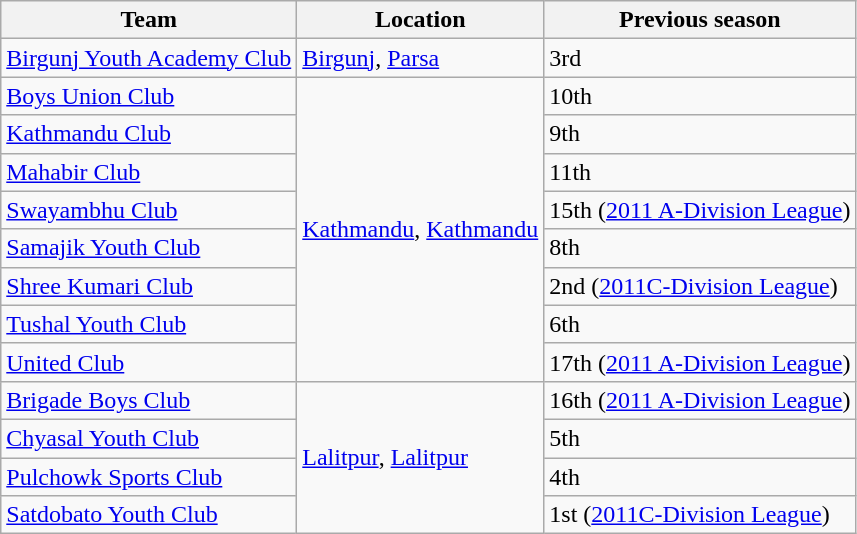<table class="wikitable sortable">
<tr>
<th>Team</th>
<th>Location</th>
<th>Previous season</th>
</tr>
<tr>
<td><a href='#'>Birgunj Youth Academy Club</a></td>
<td><a href='#'>Birgunj</a>, <a href='#'>Parsa</a></td>
<td>3rd</td>
</tr>
<tr>
<td><a href='#'>Boys Union Club</a></td>
<td rowspan="8"><a href='#'>Kathmandu</a>, <a href='#'>Kathmandu</a></td>
<td>10th</td>
</tr>
<tr>
<td><a href='#'>Kathmandu Club</a></td>
<td>9th</td>
</tr>
<tr>
<td><a href='#'>Mahabir Club</a></td>
<td>11th</td>
</tr>
<tr>
<td><a href='#'>Swayambhu Club</a></td>
<td>15th (<a href='#'>2011 A-Division League</a>)</td>
</tr>
<tr>
<td><a href='#'>Samajik Youth Club</a></td>
<td>8th</td>
</tr>
<tr>
<td><a href='#'>Shree Kumari Club</a></td>
<td>2nd (<a href='#'>2011C-Division League</a>)</td>
</tr>
<tr>
<td><a href='#'>Tushal Youth Club</a></td>
<td>6th</td>
</tr>
<tr>
<td><a href='#'>United Club</a></td>
<td>17th (<a href='#'>2011 A-Division League</a>)</td>
</tr>
<tr>
<td><a href='#'>Brigade Boys Club</a></td>
<td rowspan="4"><a href='#'>Lalitpur</a>, <a href='#'>Lalitpur</a></td>
<td>16th (<a href='#'>2011 A-Division League</a>)</td>
</tr>
<tr>
<td><a href='#'>Chyasal Youth Club</a></td>
<td>5th</td>
</tr>
<tr>
<td><a href='#'>Pulchowk Sports Club</a></td>
<td>4th</td>
</tr>
<tr>
<td><a href='#'>Satdobato Youth Club</a></td>
<td>1st (<a href='#'>2011C-Division League</a>)</td>
</tr>
</table>
